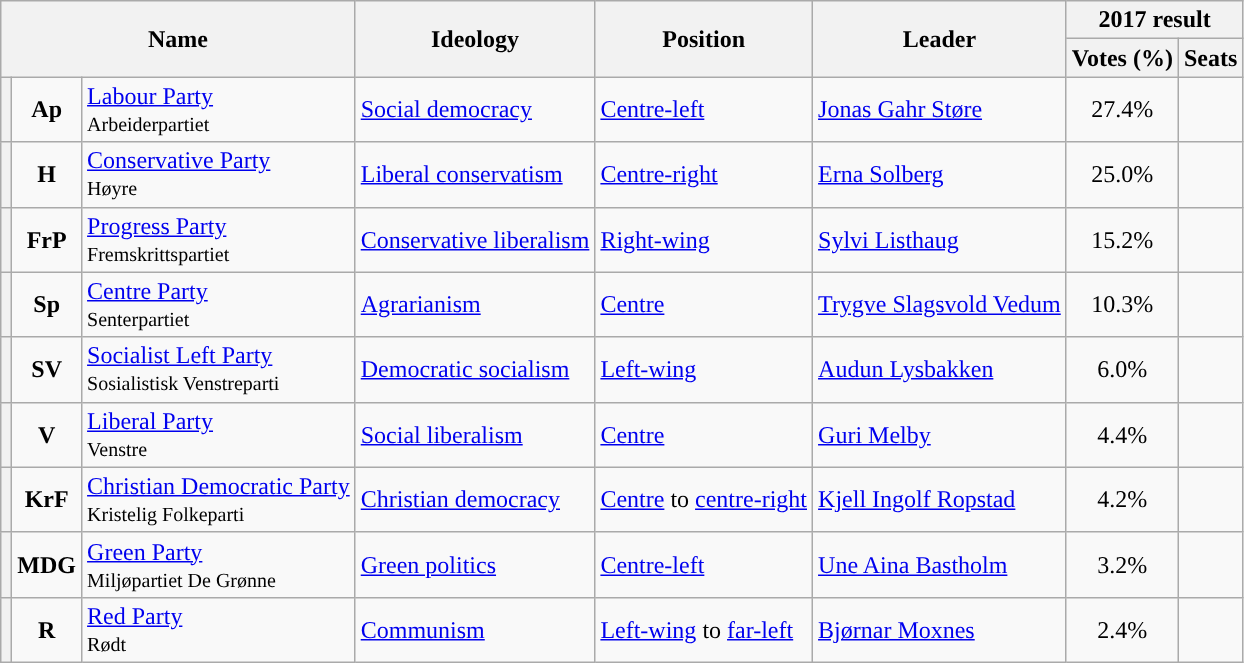<table class="wikitable">
<tr>
<th rowspan=2 colspan=3 width=225px>Name</th>
<th rowspan=2>Ideology</th>
<th rowspan=2>Position</th>
<th rowspan=2>Leader</th>
<th colspan=2>2017 result</th>
</tr>
<tr>
<th>Votes (%)</th>
<th>Seats</th>
</tr>
<tr>
<th style="background:"></th>
<td align=center><strong>Ap</strong></td>
<td><a href='#'>Labour Party</a><br><small>Arbeiderpartiet</small></td>
<td><a href='#'>Social democracy</a></td>
<td><a href='#'>Centre-left</a></td>
<td><a href='#'>Jonas Gahr Støre</a></td>
<td align=center>27.4%</td>
<td></td>
</tr>
<tr>
<th style="background:"></th>
<td align=center><strong>H</strong></td>
<td><a href='#'>Conservative Party</a><br><small>Høyre</small></td>
<td><a href='#'>Liberal conservatism</a></td>
<td><a href='#'>Centre-right</a></td>
<td><a href='#'>Erna Solberg</a></td>
<td align=center>25.0%</td>
<td></td>
</tr>
<tr>
<th style="background:"></th>
<td align=center><strong>FrP</strong></td>
<td><a href='#'>Progress Party</a><br><small>Fremskrittspartiet</small></td>
<td><a href='#'>Conservative liberalism</a></td>
<td><a href='#'>Right-wing</a></td>
<td><a href='#'>Sylvi Listhaug</a></td>
<td align=center>15.2%</td>
<td></td>
</tr>
<tr>
<th style="background:"></th>
<td align=center><strong>Sp</strong></td>
<td><a href='#'>Centre Party</a><br><small>Senterpartiet</small></td>
<td><a href='#'>Agrarianism</a></td>
<td><a href='#'>Centre</a></td>
<td><a href='#'>Trygve Slagsvold Vedum</a></td>
<td align=center>10.3%</td>
<td></td>
</tr>
<tr>
<th style="background:"></th>
<td align=center><strong>SV</strong></td>
<td><a href='#'>Socialist Left Party</a><br><small>Sosialistisk Venstreparti</small></td>
<td><a href='#'>Democratic socialism</a></td>
<td><a href='#'>Left-wing</a></td>
<td><a href='#'>Audun Lysbakken</a></td>
<td align=center>6.0%</td>
<td></td>
</tr>
<tr>
<th style="background:"></th>
<td align=center><strong>V</strong></td>
<td><a href='#'>Liberal Party</a><br><small>Venstre</small></td>
<td><a href='#'>Social liberalism</a></td>
<td><a href='#'>Centre</a></td>
<td><a href='#'>Guri Melby</a></td>
<td align=center>4.4%</td>
<td></td>
</tr>
<tr>
<th style="background:"></th>
<td align=center><strong>KrF</strong></td>
<td><a href='#'>Christian Democratic Party</a><br><small>Kristelig Folkeparti</small></td>
<td><a href='#'>Christian democracy</a></td>
<td><a href='#'>Centre</a> to <a href='#'>centre-right</a></td>
<td><a href='#'>Kjell Ingolf Ropstad</a></td>
<td align=center>4.2%</td>
<td></td>
</tr>
<tr>
<th style="background:"></th>
<td align=center><strong>MDG</strong></td>
<td><a href='#'>Green Party</a><br><small>Miljøpartiet De Grønne</small></td>
<td><a href='#'>Green politics</a></td>
<td><a href='#'>Centre-left</a></td>
<td><a href='#'>Une Aina Bastholm</a></td>
<td align=center>3.2%</td>
<td></td>
</tr>
<tr>
<th style="background:"></th>
<td align=center><strong>R</strong></td>
<td><a href='#'>Red Party</a><br><small>Rødt</small></td>
<td><a href='#'>Communism</a></td>
<td><a href='#'>Left-wing</a> to <a href='#'>far-left</a></td>
<td><a href='#'>Bjørnar Moxnes</a></td>
<td align=center>2.4%</td>
<td></td>
</tr>
</table>
